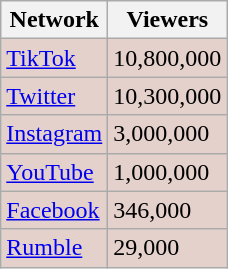<table class="wikitable">
<tr>
<th>Network</th>
<th>Viewers</th>
</tr>
<tr style="background:#e5d1cb;">
<td><a href='#'>TikTok</a></td>
<td>10,800,000</td>
</tr>
<tr style="background:#e5d1cb;">
<td><a href='#'>Twitter</a></td>
<td>10,300,000</td>
</tr>
<tr style="background:#e5d1cb;">
<td><a href='#'>Instagram</a></td>
<td>3,000,000</td>
</tr>
<tr style="background:#e5d1cb;">
<td><a href='#'>YouTube</a></td>
<td>1,000,000</td>
</tr>
<tr style="background:#e5d1cb;">
<td><a href='#'>Facebook</a></td>
<td>346,000</td>
</tr>
<tr style="background:#e5d1cb;">
<td><a href='#'>Rumble</a></td>
<td>29,000</td>
</tr>
</table>
